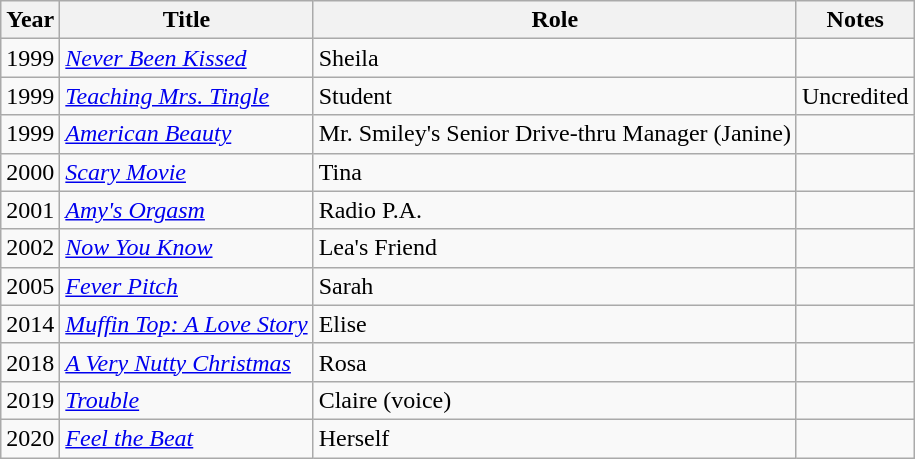<table class="wikitable sortable">
<tr>
<th>Year</th>
<th>Title</th>
<th>Role</th>
<th>Notes</th>
</tr>
<tr>
<td>1999</td>
<td><em><a href='#'>Never Been Kissed</a></em></td>
<td>Sheila</td>
<td></td>
</tr>
<tr>
<td>1999</td>
<td><em><a href='#'>Teaching Mrs. Tingle</a></em></td>
<td>Student</td>
<td>Uncredited</td>
</tr>
<tr>
<td>1999</td>
<td><em><a href='#'>American Beauty</a></em></td>
<td>Mr. Smiley's Senior Drive-thru Manager (Janine)</td>
<td></td>
</tr>
<tr>
<td>2000</td>
<td><em><a href='#'>Scary Movie</a></em></td>
<td>Tina</td>
<td></td>
</tr>
<tr>
<td>2001</td>
<td><em><a href='#'>Amy's Orgasm</a></em></td>
<td>Radio P.A.</td>
<td></td>
</tr>
<tr>
<td>2002</td>
<td><em><a href='#'>Now You Know</a></em></td>
<td>Lea's Friend</td>
<td></td>
</tr>
<tr>
<td>2005</td>
<td><em><a href='#'>Fever Pitch</a></em></td>
<td>Sarah</td>
<td></td>
</tr>
<tr>
<td>2014</td>
<td><em><a href='#'>Muffin Top: A Love Story</a></em></td>
<td>Elise</td>
<td></td>
</tr>
<tr>
<td>2018</td>
<td><em><a href='#'>A Very Nutty Christmas</a></em></td>
<td>Rosa</td>
<td></td>
</tr>
<tr>
<td>2019</td>
<td><em><a href='#'>Trouble</a></em></td>
<td>Claire (voice)</td>
<td></td>
</tr>
<tr>
<td>2020</td>
<td><em><a href='#'>Feel the Beat</a></em></td>
<td>Herself</td>
<td></td>
</tr>
</table>
